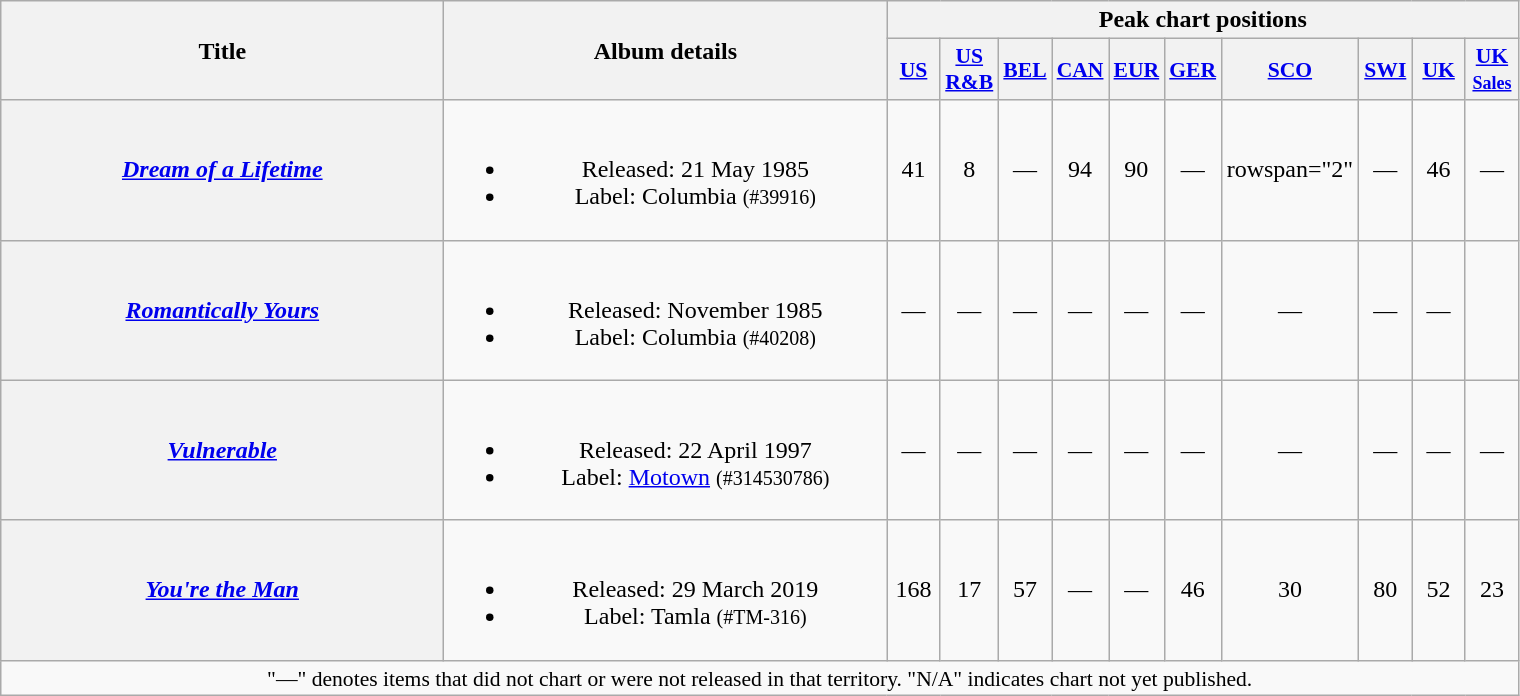<table class="wikitable plainrowheaders" style="text-align:center;">
<tr>
<th scope="col" rowspan="2" style="width:18em;">Title</th>
<th scope="col" rowspan="2" style="width:18em;">Album details</th>
<th scope="col" colspan="10">Peak chart positions</th>
</tr>
<tr>
<th style="width:2em;font-size:90%;"><a href='#'>US</a><br></th>
<th style="width:2em;font-size:90%;"><a href='#'>US<br>R&B</a><br></th>
<th style="width:2em;font-size:90%;"><a href='#'>BEL</a><br></th>
<th style="width:2em;font-size:90%;"><a href='#'>CAN</a><br></th>
<th style="width:2em;font-size:90%;"><a href='#'>EUR</a><br></th>
<th style="width:2em;font-size:90%;"><a href='#'>GER</a><br></th>
<th style="width:2em;font-size:90%;"><a href='#'>SCO</a><br></th>
<th style="width:2em;font-size:90%;"><a href='#'>SWI</a><br></th>
<th style="width:2em;font-size:90%;"><a href='#'>UK</a><br></th>
<th style="width:2em;font-size:90%;"><a href='#'>UK<br><small>Sales</small></a><br></th>
</tr>
<tr>
<th scope="row"><em><a href='#'>Dream of a Lifetime</a></em></th>
<td><br><ul><li>Released: 21 May 1985</li><li>Label: Columbia <small>(#39916)</small></li></ul></td>
<td>41</td>
<td>8</td>
<td>—</td>
<td>94</td>
<td>90</td>
<td>—</td>
<td>rowspan="2" </td>
<td>—</td>
<td>46</td>
<td>—</td>
</tr>
<tr>
<th scope="row"><em><a href='#'>Romantically Yours</a></em></th>
<td><br><ul><li>Released: November 1985</li><li>Label: Columbia <small>(#40208)</small></li></ul></td>
<td>—</td>
<td>—</td>
<td>—</td>
<td>—</td>
<td>—</td>
<td>—</td>
<td>—</td>
<td>—</td>
<td>—</td>
</tr>
<tr>
<th scope="row"><em><a href='#'>Vulnerable</a></em></th>
<td><br><ul><li>Released: 22 April 1997</li><li>Label: <a href='#'>Motown</a> <small>(#314530786)</small></li></ul></td>
<td>—</td>
<td>—</td>
<td>—</td>
<td>—</td>
<td>—</td>
<td>—</td>
<td>—</td>
<td>—</td>
<td>—</td>
<td>—</td>
</tr>
<tr>
<th scope="row"><em><a href='#'>You're the Man</a></em></th>
<td><br><ul><li>Released: 29 March 2019</li><li>Label: Tamla <small>(#TM-316)</small></li></ul></td>
<td>168</td>
<td>17</td>
<td>57</td>
<td>—</td>
<td>—</td>
<td>46</td>
<td>30</td>
<td>80</td>
<td>52</td>
<td>23</td>
</tr>
<tr>
<td align="center" colspan="15" style="font-size:90%">"—" denotes items that did not chart or were not released in that territory. "N/A" indicates chart not yet published.</td>
</tr>
</table>
